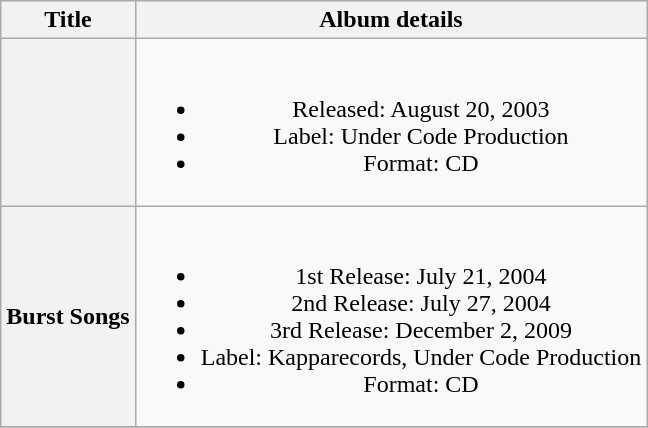<table class="wikitable" style="text-align:center;" border="1">
<tr>
<th scope="col" rowspan="1">Title</th>
<th scope="col" rowspan="1">Album details</th>
</tr>
<tr>
<th scope="row"></th>
<td><br><ul><li>Released: August 20, 2003</li><li>Label: Under Code Production</li><li>Format: CD</li></ul></td>
</tr>
<tr>
<th scope="row">Burst Songs</th>
<td><br><ul><li>1st Release: July 21, 2004</li><li>2nd Release: July 27, 2004</li><li>3rd Release: December 2, 2009</li><li>Label: Kapparecords, Under Code Production</li><li>Format: CD</li></ul></td>
</tr>
<tr>
</tr>
</table>
